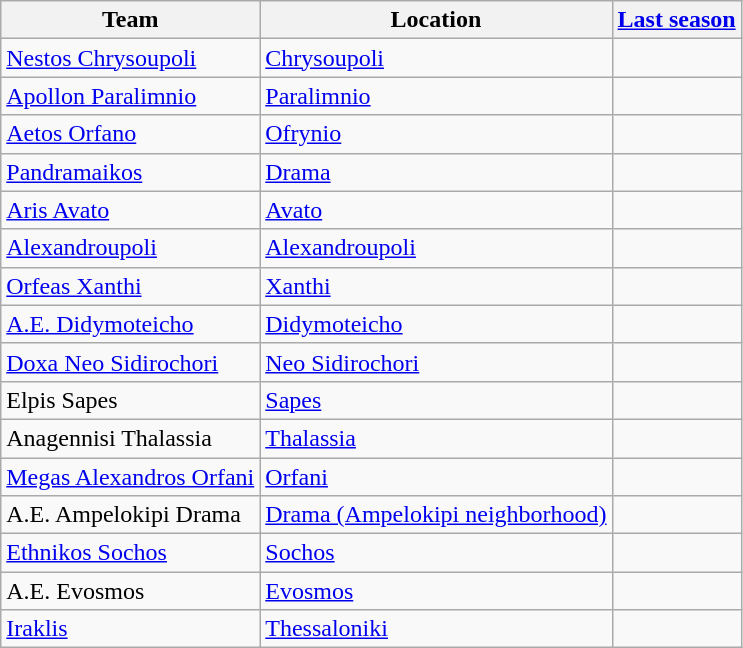<table class="wikitable sortable">
<tr>
<th>Team</th>
<th>Location</th>
<th><a href='#'>Last season</a></th>
</tr>
<tr>
<td><a href='#'>Nestos Chrysoupoli</a></td>
<td><a href='#'>Chrysoupoli</a></td>
<td></td>
</tr>
<tr>
<td><a href='#'>Apollon Paralimnio</a></td>
<td><a href='#'>Paralimnio</a></td>
<td></td>
</tr>
<tr>
<td><a href='#'>Aetos Orfano</a></td>
<td><a href='#'>Ofrynio</a></td>
<td></td>
</tr>
<tr>
<td><a href='#'>Pandramaikos</a></td>
<td><a href='#'>Drama</a></td>
<td></td>
</tr>
<tr>
<td><a href='#'>Aris Avato</a></td>
<td><a href='#'>Avato</a></td>
<td></td>
</tr>
<tr>
<td><a href='#'>Alexandroupoli</a></td>
<td><a href='#'>Alexandroupoli</a></td>
<td></td>
</tr>
<tr>
<td><a href='#'>Orfeas Xanthi</a></td>
<td><a href='#'>Xanthi</a></td>
<td></td>
</tr>
<tr>
<td><a href='#'>A.E. Didymoteicho</a></td>
<td><a href='#'>Didymoteicho</a></td>
<td></td>
</tr>
<tr>
<td><a href='#'>Doxa Neo Sidirochori</a></td>
<td><a href='#'>Neo Sidirochori</a></td>
<td></td>
</tr>
<tr>
<td>Elpis Sapes</td>
<td><a href='#'>Sapes</a></td>
<td></td>
</tr>
<tr>
<td>Anagennisi Thalassia</td>
<td><a href='#'>Thalassia</a></td>
<td></td>
</tr>
<tr>
<td><a href='#'>Megas Alexandros Orfani</a></td>
<td><a href='#'>Orfani</a></td>
<td></td>
</tr>
<tr>
<td>A.E. Ampelokipi Drama</td>
<td><a href='#'>Drama (Ampelokipi neighborhood)</a></td>
<td></td>
</tr>
<tr>
<td><a href='#'>Ethnikos Sochos</a></td>
<td><a href='#'>Sochos</a></td>
<td></td>
</tr>
<tr>
<td>A.E. Evosmos</td>
<td><a href='#'>Evosmos</a></td>
<td></td>
</tr>
<tr>
<td><a href='#'>Iraklis</a></td>
<td><a href='#'>Thessaloniki</a></td>
<td></td>
</tr>
</table>
